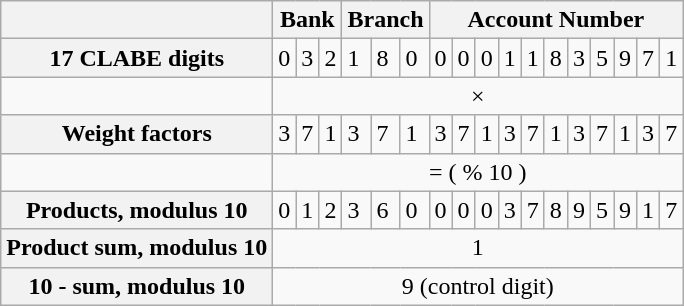<table class="wikitable" border="1">
<tr>
<th></th>
<th colspan=3>Bank</th>
<th colspan=3>Branch</th>
<th colspan=11>Account Number</th>
</tr>
<tr>
<th>17 CLABE digits</th>
<td>0</td>
<td>3</td>
<td>2</td>
<td>1</td>
<td>8</td>
<td>0</td>
<td>0</td>
<td>0</td>
<td>0</td>
<td>1</td>
<td>1</td>
<td>8</td>
<td>3</td>
<td>5</td>
<td>9</td>
<td>7</td>
<td>1</td>
</tr>
<tr>
<td></td>
<td colspan=17 align=center>×</td>
</tr>
<tr>
<th>Weight factors</th>
<td>3</td>
<td>7</td>
<td>1</td>
<td>3</td>
<td>7</td>
<td>1</td>
<td>3</td>
<td>7</td>
<td>1</td>
<td>3</td>
<td>7</td>
<td>1</td>
<td>3</td>
<td>7</td>
<td>1</td>
<td>3</td>
<td>7</td>
</tr>
<tr>
<td></td>
<td colspan=17 align=center>= ( % 10 )</td>
</tr>
<tr>
<th>Products, modulus 10</th>
<td>0</td>
<td>1</td>
<td>2</td>
<td>3</td>
<td>6</td>
<td>0</td>
<td>0</td>
<td>0</td>
<td>0</td>
<td>3</td>
<td>7</td>
<td>8</td>
<td>9</td>
<td>5</td>
<td>9</td>
<td>1</td>
<td>7</td>
</tr>
<tr>
<th>Product sum, modulus 10</th>
<td colspan=17 align=center>1</td>
</tr>
<tr>
<th>10 - sum, modulus 10</th>
<td colspan=17 align=center>9 (control digit)</td>
</tr>
</table>
